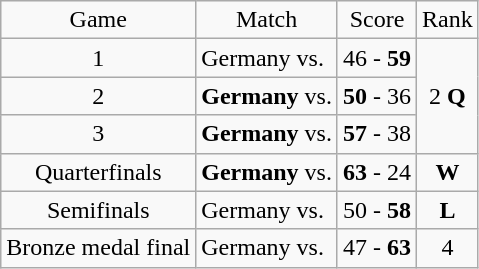<table class="wikitable">
<tr>
<td style="text-align:center;">Game</td>
<td style="text-align:center;">Match</td>
<td style="text-align:center;">Score</td>
<td style="text-align:center;">Rank</td>
</tr>
<tr>
<td style="text-align:center;">1</td>
<td>Germany vs. <strong></strong></td>
<td style="text-align:center;">46 - <strong>59</strong></td>
<td rowspan="3" style="text-align:center;">2 <strong>Q</strong></td>
</tr>
<tr>
<td style="text-align:center;">2</td>
<td><strong>Germany</strong> vs. </td>
<td style="text-align:center;"><strong>50</strong> - 36</td>
</tr>
<tr>
<td style="text-align:center;">3</td>
<td><strong>Germany</strong> vs. </td>
<td style="text-align:center;"><strong>57</strong> - 38</td>
</tr>
<tr>
<td style="text-align:center;">Quarterfinals</td>
<td><strong>Germany</strong> vs. </td>
<td style="text-align:center;"><strong>63</strong> - 24</td>
<td style="text-align:center;"><strong>W</strong></td>
</tr>
<tr>
<td style="text-align:center;">Semifinals</td>
<td>Germany vs. <strong></strong></td>
<td style="text-align:center;">50 - <strong>58</strong></td>
<td style="text-align:center;"><strong>L</strong></td>
</tr>
<tr>
<td style="text-align:center;">Bronze medal final</td>
<td>Germany vs. <strong></strong></td>
<td style="text-align:center;">47 - <strong>63</strong></td>
<td style="text-align:center;">4</td>
</tr>
</table>
